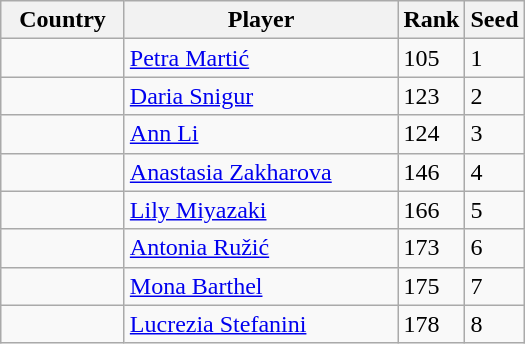<table class="wikitable">
<tr>
<th width="75">Country</th>
<th width="175">Player</th>
<th>Rank</th>
<th>Seed</th>
</tr>
<tr>
<td></td>
<td><a href='#'>Petra Martić</a></td>
<td>105</td>
<td>1</td>
</tr>
<tr>
<td></td>
<td><a href='#'>Daria Snigur</a></td>
<td>123</td>
<td>2</td>
</tr>
<tr>
<td></td>
<td><a href='#'>Ann Li</a></td>
<td>124</td>
<td>3</td>
</tr>
<tr>
<td></td>
<td><a href='#'>Anastasia Zakharova</a></td>
<td>146</td>
<td>4</td>
</tr>
<tr>
<td></td>
<td><a href='#'>Lily Miyazaki</a></td>
<td>166</td>
<td>5</td>
</tr>
<tr>
<td></td>
<td><a href='#'>Antonia Ružić</a></td>
<td>173</td>
<td>6</td>
</tr>
<tr>
<td></td>
<td><a href='#'>Mona Barthel</a></td>
<td>175</td>
<td>7</td>
</tr>
<tr>
<td></td>
<td><a href='#'>Lucrezia Stefanini</a></td>
<td>178</td>
<td>8</td>
</tr>
</table>
